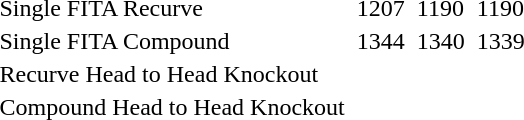<table>
<tr>
<td>Single FITA Recurve</td>
<td></td>
<td>1207</td>
<td></td>
<td>1190</td>
<td></td>
<td>1190</td>
</tr>
<tr>
<td>Single FITA Compound</td>
<td></td>
<td>1344</td>
<td></td>
<td>1340</td>
<td></td>
<td>1339</td>
</tr>
<tr>
<td>Recurve Head to Head Knockout</td>
<td></td>
<td></td>
<td></td>
<td></td>
<td></td>
<td></td>
</tr>
<tr>
<td>Compound Head to Head Knockout</td>
<td></td>
<td></td>
<td></td>
<td></td>
<td></td>
<td></td>
</tr>
</table>
